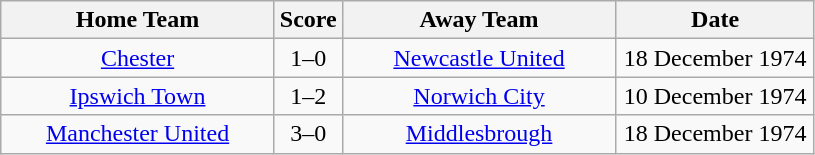<table class="wikitable" style="text-align:center;">
<tr>
<th width=175>Home Team</th>
<th width=20>Score</th>
<th width=175>Away Team</th>
<th width=125>Date</th>
</tr>
<tr>
<td><a href='#'>Chester</a></td>
<td>1–0</td>
<td><a href='#'>Newcastle United</a></td>
<td>18 December 1974</td>
</tr>
<tr>
<td><a href='#'>Ipswich Town</a></td>
<td>1–2</td>
<td><a href='#'>Norwich City</a></td>
<td>10 December 1974</td>
</tr>
<tr>
<td><a href='#'>Manchester United</a></td>
<td>3–0</td>
<td><a href='#'>Middlesbrough</a></td>
<td>18 December 1974</td>
</tr>
</table>
